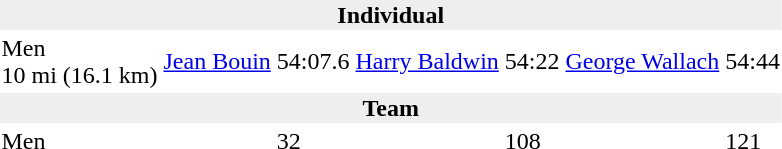<table>
<tr>
<td colspan=7 bgcolor=#eeeeee style=text-align:center;><strong>Individual</strong></td>
</tr>
<tr>
<td>Men<br>10 mi (16.1 km)</td>
<td><a href='#'>Jean Bouin</a><br></td>
<td>54:07.6</td>
<td><a href='#'>Harry Baldwin</a><br></td>
<td>54:22</td>
<td><a href='#'>George Wallach</a><br></td>
<td>54:44</td>
</tr>
<tr>
<td colspan=7 bgcolor=#eeeeee style=text-align:center;><strong>Team</strong></td>
</tr>
<tr>
<td>Men</td>
<td></td>
<td>32</td>
<td></td>
<td>108</td>
<td></td>
<td>121</td>
</tr>
</table>
